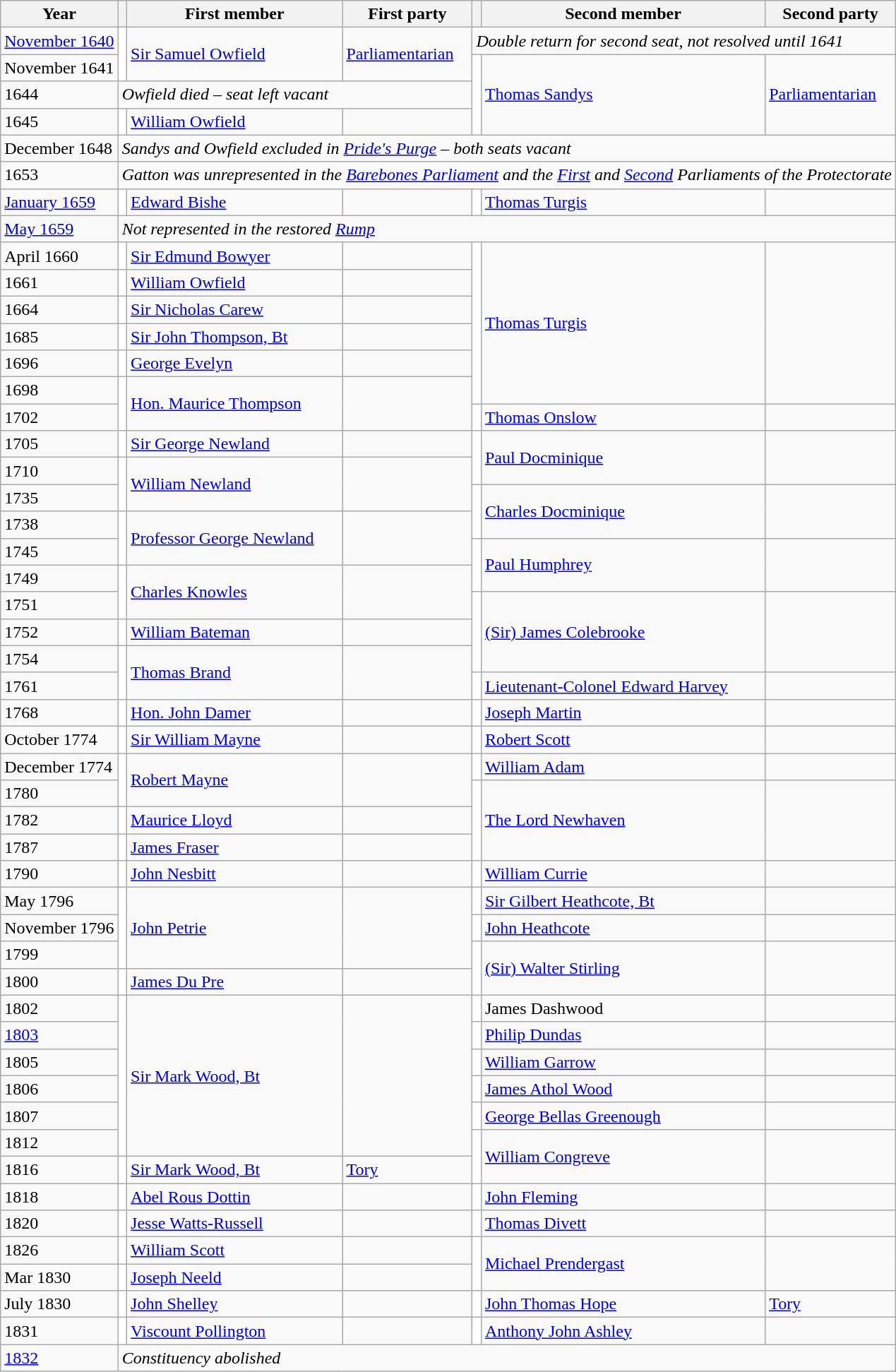<table class="wikitable">
<tr>
<th>Year</th>
<th></th>
<th>First member</th>
<th>First party</th>
<th></th>
<th>Second member</th>
<th>Second party</th>
</tr>
<tr>
<td><a href='#'>November 1640</a></td>
<td rowspan="2" style="color:inherit;background-color: white"></td>
<td rowspan="2"><a href='#'>Sir Samuel Owfield</a></td>
<td rowspan="2"><a href='#'>Parliamentarian</a></td>
<td colspan="3"><em>Double return for second seat, not resolved until 1641</em></td>
</tr>
<tr>
<td>November 1641</td>
<td rowspan="3" style="color:inherit;background-color: white"></td>
<td rowspan="3"><a href='#'>Thomas Sandys</a></td>
<td rowspan="3"><a href='#'>Parliamentarian</a></td>
</tr>
<tr>
<td>1644</td>
<td colspan="3"><em>Owfield died – seat left vacant</em></td>
</tr>
<tr>
<td>1645</td>
<td style="color:inherit;background-color: white"></td>
<td><a href='#'>William Owfield</a></td>
<td></td>
</tr>
<tr>
<td>December 1648</td>
<td colspan="6"><em>Sandys and Owfield excluded in <a href='#'>Pride's Purge</a> – both seats vacant</em></td>
</tr>
<tr>
<td>1653</td>
<td colspan="6"><em>Gatton was unrepresented in the <a href='#'>Barebones Parliament</a> and the <a href='#'>First</a> and <a href='#'>Second</a> Parliaments of the Protectorate</em></td>
</tr>
<tr>
<td><a href='#'>January 1659</a></td>
<td style="color:inherit;background-color: white"></td>
<td><a href='#'>Edward Bishe</a></td>
<td></td>
<td style="color:inherit;background-color: white"></td>
<td><a href='#'>Thomas Turgis</a></td>
<td></td>
</tr>
<tr>
<td><a href='#'>May 1659</a></td>
<td colspan="6"><em>Not represented in the restored <a href='#'>Rump</a></em></td>
</tr>
<tr>
<td>April 1660</td>
<td style="color:inherit;background-color: white"></td>
<td><a href='#'>Sir Edmund Bowyer</a></td>
<td></td>
<td rowspan="6" style="color:inherit;background-color: white"></td>
<td rowspan="6"><a href='#'>Thomas Turgis</a></td>
<td rowspan="6"></td>
</tr>
<tr>
<td>1661</td>
<td style="color:inherit;background-color: white"></td>
<td><a href='#'>William Owfield</a></td>
<td></td>
</tr>
<tr>
<td>1664</td>
<td style="color:inherit;background-color: white"></td>
<td><a href='#'>Sir Nicholas Carew</a></td>
<td></td>
</tr>
<tr>
<td>1685</td>
<td style="color:inherit;background-color: white"></td>
<td><a href='#'>Sir John Thompson, Bt</a></td>
<td></td>
</tr>
<tr>
<td>1696</td>
<td style="color:inherit;background-color: white"></td>
<td><a href='#'>George Evelyn</a></td>
<td></td>
</tr>
<tr>
<td>1698</td>
<td rowspan="2" style="color:inherit;background-color: white"></td>
<td rowspan="2"><a href='#'>Hon. Maurice Thompson</a></td>
<td rowspan="2"></td>
</tr>
<tr>
<td>1702</td>
<td style="color:inherit;background-color: white"></td>
<td><a href='#'>Thomas Onslow</a></td>
<td></td>
</tr>
<tr>
<td>1705</td>
<td style="color:inherit;background-color: white"></td>
<td><a href='#'>Sir George Newland</a></td>
<td></td>
<td rowspan="2" style="color:inherit;background-color: white"></td>
<td rowspan="2"><a href='#'>Paul Docminique</a></td>
<td rowspan="2"></td>
</tr>
<tr>
<td>1710</td>
<td rowspan="2" style="color:inherit;background-color: white"></td>
<td rowspan="2"><a href='#'>William Newland</a></td>
<td rowspan="2"></td>
</tr>
<tr>
<td>1735</td>
<td rowspan="2" style="color:inherit;background-color: white"></td>
<td rowspan="2"><a href='#'>Charles Docminique</a></td>
<td rowspan="2"></td>
</tr>
<tr>
<td>1738</td>
<td rowspan="2" style="color:inherit;background-color: white"></td>
<td rowspan="2"><a href='#'>Professor George Newland</a></td>
<td rowspan="2"></td>
</tr>
<tr>
<td>1745</td>
<td rowspan="2" style="color:inherit;background-color: white"></td>
<td rowspan="2"><a href='#'>Paul Humphrey</a></td>
<td rowspan="2"></td>
</tr>
<tr>
<td>1749</td>
<td rowspan="2" style="color:inherit;background-color: white"></td>
<td rowspan="2"><a href='#'>Charles Knowles</a></td>
<td rowspan="2"></td>
</tr>
<tr>
<td>1751</td>
<td rowspan="3" style="color:inherit;background-color: white"></td>
<td rowspan="3"><a href='#'>(Sir) James Colebrooke</a></td>
<td rowspan="3"></td>
</tr>
<tr>
<td>1752</td>
<td style="color:inherit;background-color: white"></td>
<td><a href='#'>William Bateman</a></td>
<td></td>
</tr>
<tr>
<td>1754</td>
<td rowspan="2" style="color:inherit;background-color: white"></td>
<td rowspan="2"><a href='#'>Thomas Brand</a></td>
<td rowspan="2"></td>
</tr>
<tr>
<td>1761</td>
<td style="color:inherit;background-color: white"></td>
<td><a href='#'>Lieutenant-Colonel Edward Harvey</a></td>
<td></td>
</tr>
<tr>
<td>1768</td>
<td style="color:inherit;background-color: white"></td>
<td><a href='#'>Hon. John Damer</a></td>
<td></td>
<td style="color:inherit;background-color: white"></td>
<td><a href='#'>Joseph Martin</a></td>
<td></td>
</tr>
<tr>
<td>October 1774</td>
<td style="color:inherit;background-color: white"></td>
<td><a href='#'>Sir William Mayne</a></td>
<td></td>
<td style="color:inherit;background-color: white"></td>
<td><a href='#'>Robert Scott</a></td>
<td></td>
</tr>
<tr>
<td>December 1774</td>
<td rowspan="2" style="color:inherit;background-color: white"></td>
<td rowspan="2"><a href='#'>Robert Mayne</a></td>
<td rowspan="2"></td>
<td style="color:inherit;background-color: white"></td>
<td><a href='#'>William Adam</a></td>
<td></td>
</tr>
<tr>
<td>1780</td>
<td rowspan="3" style="color:inherit;background-color: white"></td>
<td rowspan="3"><a href='#'>The Lord Newhaven</a></td>
<td rowspan="3"></td>
</tr>
<tr>
<td>1782</td>
<td style="color:inherit;background-color: white"></td>
<td><a href='#'>Maurice Lloyd</a></td>
<td></td>
</tr>
<tr>
<td>1787</td>
<td style="color:inherit;background-color: white"></td>
<td><a href='#'>James Fraser</a></td>
<td></td>
</tr>
<tr>
<td>1790</td>
<td style="color:inherit;background-color: white"></td>
<td><a href='#'>John Nesbitt</a></td>
<td></td>
<td style="color:inherit;background-color: white"></td>
<td><a href='#'>William Currie</a></td>
<td></td>
</tr>
<tr>
<td>May 1796</td>
<td rowspan="3" style="color:inherit;background-color: white"></td>
<td rowspan="3"><a href='#'>John Petrie</a></td>
<td rowspan="3"></td>
<td style="color:inherit;background-color: white"></td>
<td><a href='#'>Sir Gilbert Heathcote, Bt</a></td>
<td></td>
</tr>
<tr>
<td>November 1796</td>
<td style="color:inherit;background-color: white"></td>
<td><a href='#'>John Heathcote</a></td>
<td></td>
</tr>
<tr>
<td>1799</td>
<td rowspan="2" style="color:inherit;background-color: white"></td>
<td rowspan="2"><a href='#'>(Sir) Walter Stirling</a></td>
<td rowspan="2"></td>
</tr>
<tr>
<td>1800</td>
<td style="color:inherit;background-color: white"></td>
<td><a href='#'>James Du Pre</a></td>
<td></td>
</tr>
<tr>
<td>1802</td>
<td rowspan="6" style="color:inherit;background-color: white"></td>
<td rowspan="6"><a href='#'>Sir Mark Wood, Bt</a></td>
<td rowspan="6"></td>
<td style="color:inherit;background-color: white"></td>
<td>James Dashwood</td>
<td></td>
</tr>
<tr>
<td><a href='#'>1803</a></td>
<td style="color:inherit;background-color: white"></td>
<td><a href='#'>Philip Dundas</a></td>
<td></td>
</tr>
<tr>
<td>1805</td>
<td style="color:inherit;background-color: white"></td>
<td><a href='#'>William Garrow</a></td>
<td></td>
</tr>
<tr>
<td>1806</td>
<td style="color:inherit;background-color: white"></td>
<td><a href='#'>James Athol Wood</a></td>
<td></td>
</tr>
<tr>
<td>1807</td>
<td style="color:inherit;background-color: white"></td>
<td><a href='#'>George Bellas Greenough</a></td>
<td></td>
</tr>
<tr>
<td>1812</td>
<td rowspan="2" style="color:inherit;background-color: white"></td>
<td rowspan="2"><a href='#'>William Congreve</a></td>
<td rowspan="2"></td>
</tr>
<tr>
<td>1816</td>
<td style="color:inherit;background-color: white"></td>
<td><a href='#'>Sir Mark Wood, Bt</a></td>
<td><a href='#'>Tory</a></td>
</tr>
<tr>
<td>1818</td>
<td style="color:inherit;background-color: white"></td>
<td><a href='#'>Abel Rous Dottin</a></td>
<td></td>
<td style="color:inherit;background-color: white"></td>
<td><a href='#'>John Fleming</a></td>
<td></td>
</tr>
<tr>
<td>1820</td>
<td style="color:inherit;background-color: white"></td>
<td><a href='#'>Jesse Watts-Russell</a></td>
<td></td>
<td style="color:inherit;background-color: white"></td>
<td><a href='#'>Thomas Divett</a></td>
<td></td>
</tr>
<tr>
<td>1826</td>
<td style="color:inherit;background-color: white"></td>
<td><a href='#'>William Scott</a></td>
<td></td>
<td rowspan="2" style="color:inherit;background-color: white"></td>
<td rowspan="2"><a href='#'>Michael Prendergast</a></td>
<td rowspan="2"></td>
</tr>
<tr>
<td>Mar 1830</td>
<td style="color:inherit;background-color: white"></td>
<td><a href='#'>Joseph Neeld</a></td>
<td></td>
</tr>
<tr>
<td>July 1830</td>
<td style="color:inherit;background-color: white"></td>
<td><a href='#'>John Shelley</a></td>
<td></td>
<td style="color:inherit;background-color: white"></td>
<td><a href='#'>John Thomas Hope</a></td>
<td><a href='#'>Tory</a></td>
</tr>
<tr>
<td>1831</td>
<td style="color:inherit;background-color: white"></td>
<td><a href='#'>Viscount Pollington</a></td>
<td></td>
<td style="color:inherit;background-color: white"></td>
<td><a href='#'>Anthony John Ashley</a></td>
<td></td>
</tr>
<tr>
<td><a href='#'>1832</a></td>
<td colspan="6"><em>Constituency abolished</em></td>
</tr>
</table>
